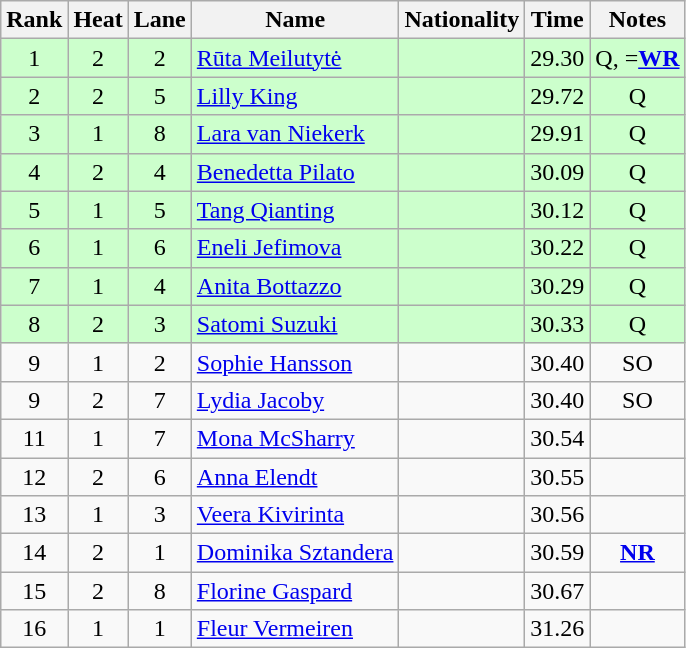<table class="wikitable sortable" style="text-align:center">
<tr>
<th>Rank</th>
<th>Heat</th>
<th>Lane</th>
<th>Name</th>
<th>Nationality</th>
<th>Time</th>
<th>Notes</th>
</tr>
<tr bgcolor=ccffcc>
<td>1</td>
<td>2</td>
<td>2</td>
<td align=left><a href='#'>Rūta Meilutytė</a></td>
<td align=left></td>
<td>29.30</td>
<td>Q, =<strong><a href='#'>WR</a></strong></td>
</tr>
<tr bgcolor=ccffcc>
<td>2</td>
<td>2</td>
<td>5</td>
<td align=left><a href='#'>Lilly King</a></td>
<td align=left></td>
<td>29.72</td>
<td>Q</td>
</tr>
<tr bgcolor=ccffcc>
<td>3</td>
<td>1</td>
<td>8</td>
<td align=left><a href='#'>Lara van Niekerk</a></td>
<td align=left></td>
<td>29.91</td>
<td>Q</td>
</tr>
<tr bgcolor=ccffcc>
<td>4</td>
<td>2</td>
<td>4</td>
<td align=left><a href='#'>Benedetta Pilato</a></td>
<td align=left></td>
<td>30.09</td>
<td>Q</td>
</tr>
<tr bgcolor=ccffcc>
<td>5</td>
<td>1</td>
<td>5</td>
<td align=left><a href='#'>Tang Qianting</a></td>
<td align=left></td>
<td>30.12</td>
<td>Q</td>
</tr>
<tr bgcolor=ccffcc>
<td>6</td>
<td>1</td>
<td>6</td>
<td align=left><a href='#'>Eneli Jefimova</a></td>
<td align=left></td>
<td>30.22</td>
<td>Q</td>
</tr>
<tr bgcolor=ccffcc>
<td>7</td>
<td>1</td>
<td>4</td>
<td align=left><a href='#'>Anita Bottazzo</a></td>
<td align=left></td>
<td>30.29</td>
<td>Q</td>
</tr>
<tr bgcolor=ccffcc>
<td>8</td>
<td>2</td>
<td>3</td>
<td align=left><a href='#'>Satomi Suzuki</a></td>
<td align=left></td>
<td>30.33</td>
<td>Q</td>
</tr>
<tr>
<td>9</td>
<td>1</td>
<td>2</td>
<td align=left><a href='#'>Sophie Hansson</a></td>
<td align=left></td>
<td>30.40</td>
<td>SO</td>
</tr>
<tr>
<td>9</td>
<td>2</td>
<td>7</td>
<td align=left><a href='#'>Lydia Jacoby</a></td>
<td align=left></td>
<td>30.40</td>
<td>SO</td>
</tr>
<tr>
<td>11</td>
<td>1</td>
<td>7</td>
<td align=left><a href='#'>Mona McSharry</a></td>
<td align=left></td>
<td>30.54</td>
<td></td>
</tr>
<tr>
<td>12</td>
<td>2</td>
<td>6</td>
<td align=left><a href='#'>Anna Elendt</a></td>
<td align=left></td>
<td>30.55</td>
<td></td>
</tr>
<tr>
<td>13</td>
<td>1</td>
<td>3</td>
<td align=left><a href='#'>Veera Kivirinta</a></td>
<td align=left></td>
<td>30.56</td>
<td></td>
</tr>
<tr>
<td>14</td>
<td>2</td>
<td>1</td>
<td align=left><a href='#'>Dominika Sztandera</a></td>
<td align=left></td>
<td>30.59</td>
<td><strong><a href='#'>NR</a></strong></td>
</tr>
<tr>
<td>15</td>
<td>2</td>
<td>8</td>
<td align=left><a href='#'>Florine Gaspard</a></td>
<td align=left></td>
<td>30.67</td>
<td></td>
</tr>
<tr>
<td>16</td>
<td>1</td>
<td>1</td>
<td align=left><a href='#'>Fleur Vermeiren</a></td>
<td align=left></td>
<td>31.26</td>
<td></td>
</tr>
</table>
